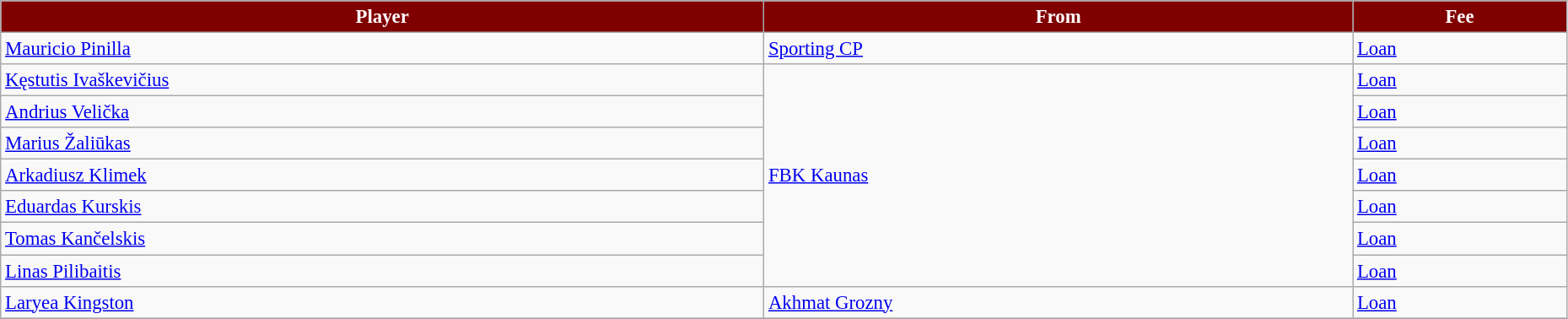<table class="wikitable" style="text-align:left; font-size:95%;width:98%;">
<tr>
<th style="background:maroon; color:white;">Player</th>
<th style="background:maroon; color:white;">From</th>
<th style="background:maroon; color:white;">Fee</th>
</tr>
<tr>
<td> <a href='#'>Mauricio Pinilla</a></td>
<td> <a href='#'>Sporting CP</a></td>
<td><a href='#'>Loan</a></td>
</tr>
<tr>
<td> <a href='#'>Kęstutis Ivaškevičius</a></td>
<td rowspan=7> <a href='#'>FBK Kaunas</a></td>
<td><a href='#'>Loan</a></td>
</tr>
<tr>
<td> <a href='#'>Andrius Velička</a></td>
<td><a href='#'>Loan</a></td>
</tr>
<tr>
<td> <a href='#'>Marius Žaliūkas</a></td>
<td><a href='#'>Loan</a></td>
</tr>
<tr>
<td> <a href='#'>Arkadiusz Klimek</a></td>
<td><a href='#'>Loan</a></td>
</tr>
<tr>
<td> <a href='#'>Eduardas Kurskis</a></td>
<td><a href='#'>Loan</a></td>
</tr>
<tr>
<td> <a href='#'>Tomas Kančelskis</a></td>
<td><a href='#'>Loan</a></td>
</tr>
<tr>
<td> <a href='#'>Linas Pilibaitis</a></td>
<td><a href='#'>Loan</a></td>
</tr>
<tr>
<td> <a href='#'>Laryea Kingston</a></td>
<td> <a href='#'>Akhmat Grozny</a></td>
<td><a href='#'>Loan</a></td>
</tr>
<tr>
</tr>
</table>
